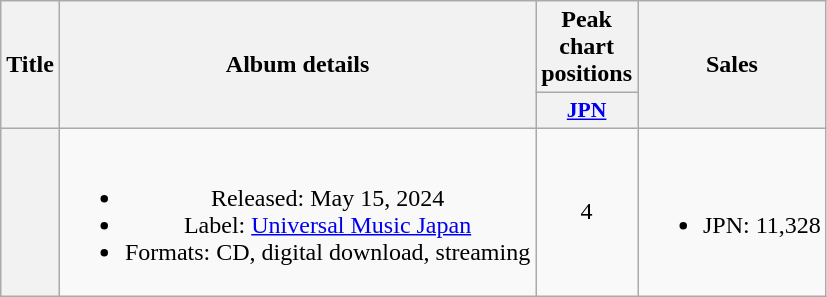<table class="wikitable plainrowheaders" style="text-align:center;">
<tr>
<th scope="col" rowspan="2">Title</th>
<th scope="col" rowspan="2">Album details</th>
<th scope="col" colspan="1">Peak chart positions</th>
<th scope="col" rowspan="2">Sales</th>
</tr>
<tr>
<th scope="col" style="width:2.5em;font-size:90%;"><a href='#'>JPN</a><br></th>
</tr>
<tr>
<th scope="row"></th>
<td><br><ul><li>Released: May 15, 2024</li><li>Label: <a href='#'>Universal Music Japan</a></li><li>Formats: CD, digital download, streaming</li></ul></td>
<td>4</td>
<td><br><ul><li>JPN: 11,328</li></ul></td>
</tr>
</table>
